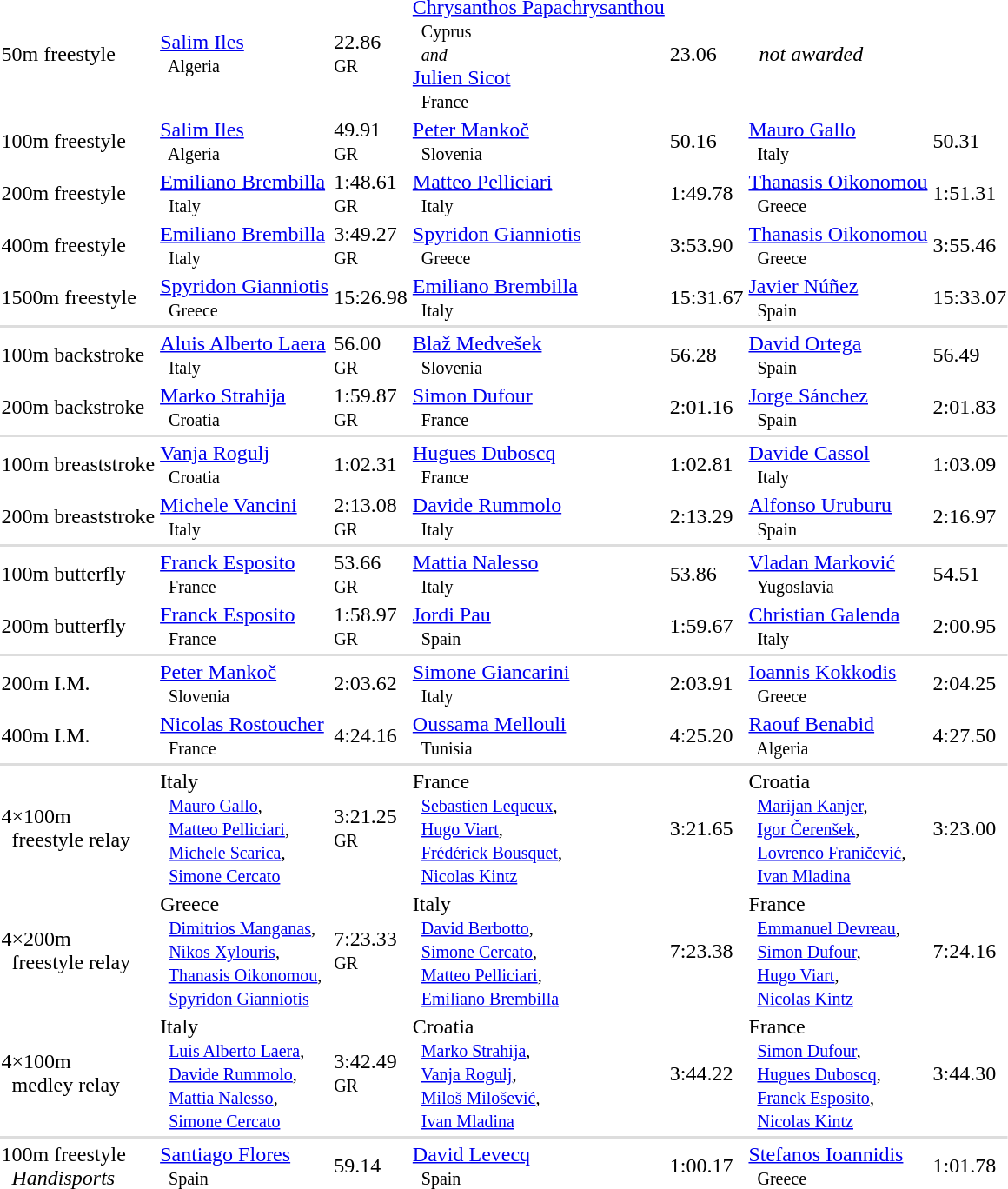<table>
<tr>
<td>50m freestyle</td>
<td><a href='#'>Salim Iles</a> <small><br>    Algeria </small></td>
<td>22.86 <br> <small>GR</small></td>
<td><a href='#'>Chrysanthos Papachrysanthou</a> <small><br>    Cyprus <br>   <em>and</em> <br></small> <a href='#'>Julien Sicot</a> <small><br>    France </small></td>
<td>23.06</td>
<td>  <em>not awarded</em></td>
<td></td>
</tr>
<tr>
<td>100m freestyle</td>
<td><a href='#'>Salim Iles</a> <small><br>    Algeria </small></td>
<td>49.91 <br> <small>GR</small></td>
<td><a href='#'>Peter Mankoč</a> <small><br>    Slovenia </small></td>
<td>50.16</td>
<td><a href='#'>Mauro Gallo</a> <small><br>    Italy </small></td>
<td>50.31</td>
</tr>
<tr>
<td>200m freestyle</td>
<td><a href='#'>Emiliano Brembilla</a> <small><br>    Italy </small></td>
<td>1:48.61 <br> <small>GR</small></td>
<td><a href='#'>Matteo Pelliciari</a> <small><br>    Italy </small></td>
<td>1:49.78</td>
<td><a href='#'>Thanasis Oikonomou</a> <small><br>    Greece </small></td>
<td>1:51.31</td>
</tr>
<tr>
<td>400m freestyle</td>
<td><a href='#'>Emiliano Brembilla</a> <small><br>    Italy </small></td>
<td>3:49.27 <br> <small>GR</small></td>
<td><a href='#'>Spyridon Gianniotis</a> <small><br>    Greece </small></td>
<td>3:53.90</td>
<td><a href='#'>Thanasis Oikonomou</a> <small><br>    Greece </small></td>
<td>3:55.46</td>
</tr>
<tr>
<td>1500m freestyle</td>
<td><a href='#'>Spyridon Gianniotis</a> <small><br>    Greece </small></td>
<td>15:26.98</td>
<td><a href='#'>Emiliano Brembilla</a> <small><br>    Italy </small></td>
<td>15:31.67</td>
<td><a href='#'>Javier Núñez</a> <small><br>    Spain </small></td>
<td>15:33.07</td>
</tr>
<tr bgcolor=#DDDDDD>
<td colspan=7></td>
</tr>
<tr>
<td>100m backstroke</td>
<td><a href='#'>Aluis Alberto Laera</a> <small><br>    Italy </small></td>
<td>56.00 <br> <small>GR</small></td>
<td><a href='#'>Blaž Medvešek</a> <small><br>    Slovenia </small></td>
<td>56.28</td>
<td><a href='#'>David Ortega</a> <small><br>    Spain </small></td>
<td>56.49</td>
</tr>
<tr>
<td>200m backstroke</td>
<td><a href='#'>Marko Strahija</a> <small><br>    Croatia </small></td>
<td>1:59.87 <br> <small>GR</small></td>
<td><a href='#'>Simon Dufour</a> <small><br>    France </small></td>
<td>2:01.16</td>
<td><a href='#'>Jorge Sánchez</a> <small><br>    Spain </small></td>
<td>2:01.83</td>
</tr>
<tr bgcolor=#DDDDDD>
<td colspan=7></td>
</tr>
<tr>
<td>100m breaststroke</td>
<td><a href='#'>Vanja Rogulj</a> <small><br>    Croatia </small></td>
<td>1:02.31</td>
<td><a href='#'>Hugues Duboscq</a> <small><br>    France </small></td>
<td>1:02.81</td>
<td><a href='#'>Davide Cassol</a> <small><br>    Italy </small></td>
<td>1:03.09</td>
</tr>
<tr>
<td>200m breaststroke</td>
<td><a href='#'>Michele Vancini</a> <small><br>    Italy </small></td>
<td>2:13.08 <br> <small>GR</small></td>
<td><a href='#'>Davide Rummolo</a> <small><br>    Italy </small></td>
<td>2:13.29</td>
<td><a href='#'>Alfonso Uruburu</a> <small><br>    Spain </small></td>
<td>2:16.97</td>
</tr>
<tr bgcolor=#DDDDDD>
<td colspan=7></td>
</tr>
<tr>
<td>100m butterfly</td>
<td><a href='#'>Franck Esposito</a> <small><br>    France </small></td>
<td>53.66 <br> <small>GR</small></td>
<td><a href='#'>Mattia Nalesso</a> <small><br>    Italy </small></td>
<td>53.86</td>
<td><a href='#'>Vladan Marković</a> <small><br>    Yugoslavia </small></td>
<td>54.51</td>
</tr>
<tr>
<td>200m butterfly</td>
<td><a href='#'>Franck Esposito</a> <small><br>    France </small></td>
<td>1:58.97 <br> <small>GR</small></td>
<td><a href='#'>Jordi Pau</a> <small><br>    Spain </small></td>
<td>1:59.67</td>
<td><a href='#'>Christian Galenda</a> <small><br>    Italy </small></td>
<td>2:00.95</td>
</tr>
<tr bgcolor=#DDDDDD>
<td colspan=7></td>
</tr>
<tr>
<td>200m I.M.</td>
<td><a href='#'>Peter Mankoč</a> <small><br>    Slovenia </small></td>
<td>2:03.62</td>
<td><a href='#'>Simone Giancarini</a> <small><br>    Italy </small></td>
<td>2:03.91</td>
<td><a href='#'>Ioannis Kokkodis</a> <small><br>    Greece </small></td>
<td>2:04.25</td>
</tr>
<tr>
<td>400m I.M.</td>
<td><a href='#'>Nicolas Rostoucher</a> <small><br>    France </small></td>
<td>4:24.16</td>
<td><a href='#'>Oussama Mellouli</a> <small><br>    Tunisia </small></td>
<td>4:25.20</td>
<td><a href='#'>Raouf Benabid</a> <small><br>    Algeria </small></td>
<td>4:27.50</td>
</tr>
<tr bgcolor=#DDDDDD>
<td colspan=7></td>
</tr>
<tr>
<td>4×100m <br>   freestyle relay</td>
<td> Italy <small><br>   <a href='#'>Mauro Gallo</a>, <br>   <a href='#'>Matteo Pelliciari</a>, <br>   <a href='#'>Michele Scarica</a>, <br>   <a href='#'>Simone Cercato</a> </small></td>
<td>3:21.25 <br> <small>GR</small></td>
<td> France <small><br>   <a href='#'>Sebastien Lequeux</a>, <br>   <a href='#'>Hugo Viart</a>, <br>   <a href='#'>Frédérick Bousquet</a>, <br>   <a href='#'>Nicolas Kintz</a> </small></td>
<td>3:21.65</td>
<td> Croatia <small><br>   <a href='#'>Marijan Kanjer</a>, <br>   <a href='#'>Igor Čerenšek</a>, <br>   <a href='#'>Lovrenco Franičević</a>, <br>   <a href='#'>Ivan Mladina</a> </small></td>
<td>3:23.00</td>
</tr>
<tr>
<td>4×200m <br>   freestyle relay</td>
<td> Greece <small><br>   <a href='#'>Dimitrios Manganas</a>, <br>   <a href='#'>Nikos Xylouris</a>, <br>   <a href='#'>Thanasis Oikonomou</a>, <br>   <a href='#'>Spyridon Gianniotis</a> </small></td>
<td>7:23.33 <br> <small>GR</small></td>
<td> Italy <small><br>   <a href='#'>David Berbotto</a>, <br>   <a href='#'>Simone Cercato</a>, <br>   <a href='#'>Matteo Pelliciari</a>, <br>   <a href='#'>Emiliano Brembilla</a> </small></td>
<td>7:23.38</td>
<td> France <small><br>   <a href='#'>Emmanuel Devreau</a>, <br>   <a href='#'>Simon Dufour</a>, <br>   <a href='#'>Hugo Viart</a>, <br>   <a href='#'>Nicolas Kintz</a> </small></td>
<td>7:24.16</td>
</tr>
<tr>
<td>4×100m <br>   medley relay</td>
<td> Italy <small><br>   <a href='#'>Luis Alberto Laera</a>, <br>   <a href='#'>Davide Rummolo</a>, <br>   <a href='#'>Mattia Nalesso</a>, <br>   <a href='#'>Simone Cercato</a> </small></td>
<td>3:42.49 <br> <small>GR</small></td>
<td> Croatia <small><br>   <a href='#'>Marko Strahija</a>, <br>   <a href='#'>Vanja Rogulj</a>, <br>   <a href='#'>Miloš Milošević</a>, <br>   <a href='#'>Ivan Mladina</a> </small></td>
<td>3:44.22</td>
<td> France <small><br>   <a href='#'>Simon Dufour</a>, <br>   <a href='#'>Hugues Duboscq</a>, <br>   <a href='#'>Franck Esposito</a>, <br>   <a href='#'>Nicolas Kintz</a> </small></td>
<td>3:44.30</td>
</tr>
<tr bgcolor=#DDDDDD>
<td colspan=7></td>
</tr>
<tr>
<td>100m freestyle <br>   <em>Handisports</em></td>
<td><a href='#'>Santiago Flores</a> <small><br>    Spain </small></td>
<td>59.14</td>
<td><a href='#'>David Levecq</a> <small><br>    Spain </small></td>
<td>1:00.17</td>
<td><a href='#'>Stefanos Ioannidis</a> <small><br>    Greece </small></td>
<td>1:01.78</td>
</tr>
</table>
